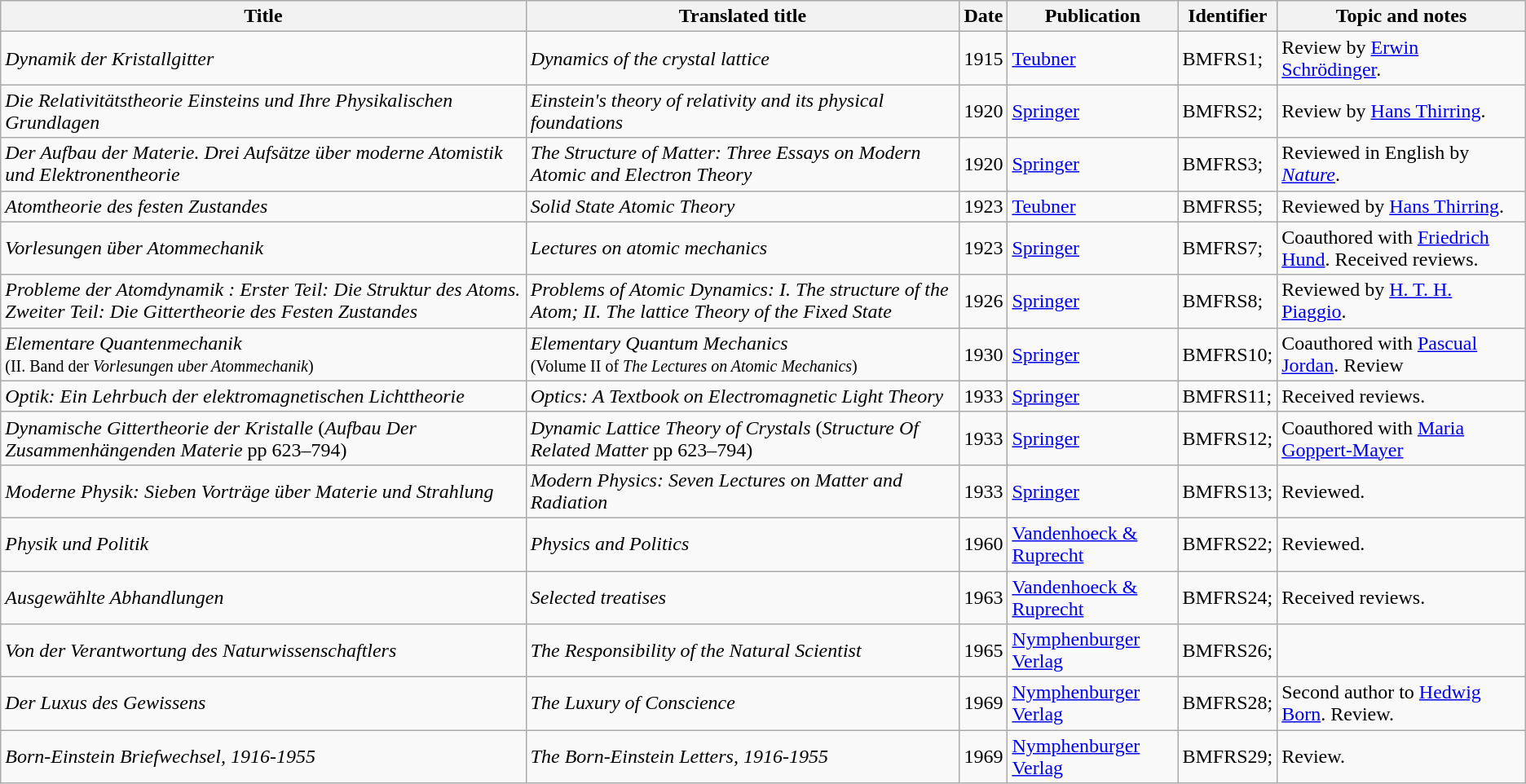<table class="wikitable sortable" width="auto" style="text-align: left">
<tr>
<th>Title</th>
<th>Translated title</th>
<th>Date</th>
<th>Publication</th>
<th>Identifier</th>
<th>Topic and notes</th>
</tr>
<tr>
<td><em>Dynamik der Kristallgitter</em></td>
<td><em>Dynamics of the crystal lattice</em></td>
<td>1915</td>
<td><a href='#'>Teubner</a></td>
<td>BMFRS1; </td>
<td>Review by <a href='#'>Erwin Schrödinger</a>.</td>
</tr>
<tr>
<td><em>Die Relativitätstheorie Einsteins und Ihre Physikalischen Grundlagen</em></td>
<td><em>Einstein's theory of relativity and its physical foundations</em></td>
<td>1920</td>
<td><a href='#'>Springer</a></td>
<td>BMFRS2; </td>
<td>Review by <a href='#'>Hans Thirring</a>.</td>
</tr>
<tr>
<td><em>Der Aufbau der Materie. Drei Aufsätze über moderne Atomistik und Elektronentheorie</em></td>
<td><em>The Structure of Matter: Three Essays on Modern Atomic and Electron Theory</em></td>
<td>1920</td>
<td><a href='#'>Springer</a></td>
<td>BMFRS3; </td>
<td>Reviewed in English by <em><a href='#'>Nature</a></em>.</td>
</tr>
<tr>
<td><em>Atomtheorie des festen Zustandes</em></td>
<td><em>Solid State Atomic Theory</em></td>
<td>1923</td>
<td><a href='#'>Teubner</a></td>
<td>BMFRS5; </td>
<td>Reviewed by <a href='#'>Hans Thirring</a>.</td>
</tr>
<tr>
<td><em>Vorlesungen über Atommechanik</em></td>
<td><em>Lectures on atomic mechanics</em></td>
<td>1923</td>
<td><a href='#'>Springer</a></td>
<td>BMFRS7; </td>
<td>Coauthored with <a href='#'>Friedrich Hund</a>. Received reviews.</td>
</tr>
<tr>
<td><em>Probleme der Atomdynamik : Erster Teil: Die Struktur des Atoms. Zweiter Teil: Die Gittertheorie des Festen Zustandes</em></td>
<td><em>Problems of Atomic Dynamics: I. The structure of the Atom; II. The lattice Theory of the Fixed State</em></td>
<td>1926</td>
<td><a href='#'>Springer</a></td>
<td>BMFRS8; </td>
<td>Reviewed by <a href='#'>H. T. H. Piaggio</a>.</td>
</tr>
<tr>
<td><em>Elementare Quantenmechanik</em><br><small>(II. Band der <em>Vorlesungen uber Atommechanik</em>)</small></td>
<td><em>Elementary Quantum Mechanics</em><br><small>(Volume II of <em>The Lectures on Atomic Mechanics</em>)</small></td>
<td>1930</td>
<td><a href='#'>Springer</a></td>
<td>BMFRS10; </td>
<td>Coauthored with <a href='#'>Pascual Jordan</a>. Review</td>
</tr>
<tr>
<td><em>Optik: Ein Lehrbuch der elektromagnetischen Lichttheorie</em></td>
<td><em>Optics: A Textbook on Electromagnetic Light Theory</em></td>
<td>1933</td>
<td><a href='#'>Springer</a></td>
<td>BMFRS11; </td>
<td>Received reviews.</td>
</tr>
<tr>
<td><em>Dynamische Gittertheorie der Kristalle</em> (<em>Aufbau Der Zusammenhängenden Materie</em> pp 623–794)</td>
<td><em>Dynamic Lattice Theory of Crystals</em> (<em>Structure Of Related Matter</em> pp 623–794)</td>
<td>1933</td>
<td><a href='#'>Springer</a></td>
<td>BMFRS12; </td>
<td>Coauthored with <a href='#'>Maria Goppert-Mayer</a></td>
</tr>
<tr>
<td><em>Moderne Physik: Sieben Vorträge über Materie und Strahlung</em></td>
<td><em>Modern Physics: Seven Lectures on Matter and Radiation</em></td>
<td>1933</td>
<td><a href='#'>Springer</a></td>
<td>BMFRS13; </td>
<td>Reviewed.</td>
</tr>
<tr>
<td><em>Physik und Politik</em></td>
<td><em>Physics and Politics</em></td>
<td>1960</td>
<td><a href='#'>Vandenhoeck & Ruprecht</a></td>
<td>BMFRS22; </td>
<td>Reviewed.</td>
</tr>
<tr>
<td><em>Ausgewählte Abhandlungen</em></td>
<td><em>Selected treatises</em></td>
<td>1963</td>
<td><a href='#'>Vandenhoeck & Ruprecht</a></td>
<td>BMFRS24; </td>
<td>Received reviews.</td>
</tr>
<tr>
<td><em>Von der Verantwortung des Naturwissenschaftlers</em></td>
<td><em>The Responsibility of the Natural Scientist</em></td>
<td>1965</td>
<td><a href='#'>Nymphenburger Verlag</a></td>
<td>BMFRS26; </td>
<td></td>
</tr>
<tr>
<td><em>Der Luxus des Gewissens</em></td>
<td><em>The Luxury of Conscience</em></td>
<td>1969</td>
<td><a href='#'>Nymphenburger Verlag</a></td>
<td>BMFRS28; </td>
<td>Second author to <a href='#'>Hedwig Born</a>. Review.</td>
</tr>
<tr>
<td><em>Born-Einstein Briefwechsel, 1916-1955</em></td>
<td><em>The Born-Einstein Letters, 1916-1955</em></td>
<td>1969</td>
<td><a href='#'>Nymphenburger Verlag</a></td>
<td>BMFRS29; </td>
<td>Review.</td>
</tr>
</table>
